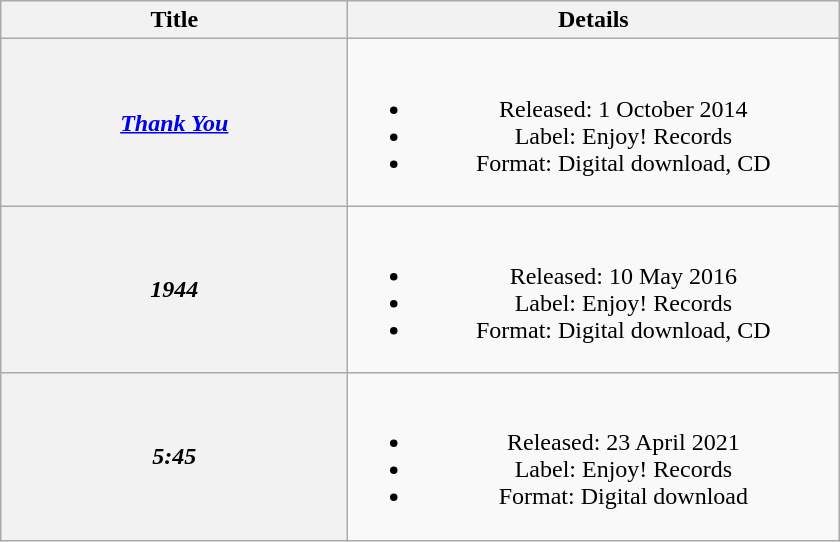<table class="wikitable plainrowheaders" style="text-align:center;">
<tr>
<th scope="col" style="width:14em;">Title</th>
<th scope="col" style="width:20em;">Details</th>
</tr>
<tr>
<th scope="row"><em><a href='#'>Thank You</a></em></th>
<td><br><ul><li>Released: 1 October 2014</li><li>Label: Enjoy! Records</li><li>Format: Digital download, CD</li></ul></td>
</tr>
<tr>
<th scope="row"><em>1944</em></th>
<td><br><ul><li>Released: 10 May 2016</li><li>Label: Enjoy! Records</li><li>Format: Digital download, CD</li></ul></td>
</tr>
<tr>
<th scope="row"><em>5:45</em></th>
<td><br><ul><li>Released: 23 April 2021</li><li>Label: Enjoy! Records</li><li>Format: Digital download</li></ul></td>
</tr>
</table>
